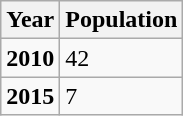<table class="wikitable">
<tr>
<th>Year</th>
<th>Population</th>
</tr>
<tr>
<td><strong>2010</strong></td>
<td>42</td>
</tr>
<tr>
<td><strong>2015</strong></td>
<td>7</td>
</tr>
</table>
